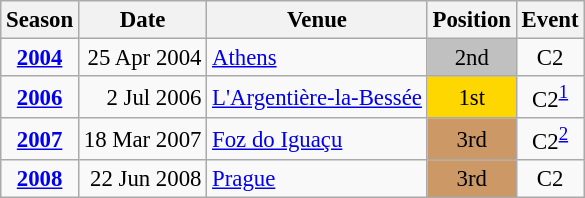<table class="wikitable" style="text-align:center; font-size:95%;">
<tr>
<th>Season</th>
<th>Date</th>
<th>Venue</th>
<th>Position</th>
<th>Event</th>
</tr>
<tr>
<td><strong><a href='#'>2004</a></strong></td>
<td align=right>25 Apr 2004</td>
<td align=left><a href='#'>Athens</a></td>
<td bgcolor=silver>2nd</td>
<td>C2</td>
</tr>
<tr>
<td><strong><a href='#'>2006</a></strong></td>
<td align=right>2 Jul 2006</td>
<td align=left><a href='#'>L'Argentière-la-Bessée</a></td>
<td bgcolor=gold>1st</td>
<td>C2<sup><a href='#'>1</a></sup></td>
</tr>
<tr>
<td><strong><a href='#'>2007</a></strong></td>
<td align=right>18 Mar 2007</td>
<td align=left><a href='#'>Foz do Iguaçu</a></td>
<td bgcolor=cc9966>3rd</td>
<td>C2<sup><a href='#'>2</a></sup></td>
</tr>
<tr>
<td><strong><a href='#'>2008</a></strong></td>
<td align=right>22 Jun 2008</td>
<td align=left><a href='#'>Prague</a></td>
<td bgcolor=cc9966>3rd</td>
<td>C2</td>
</tr>
</table>
